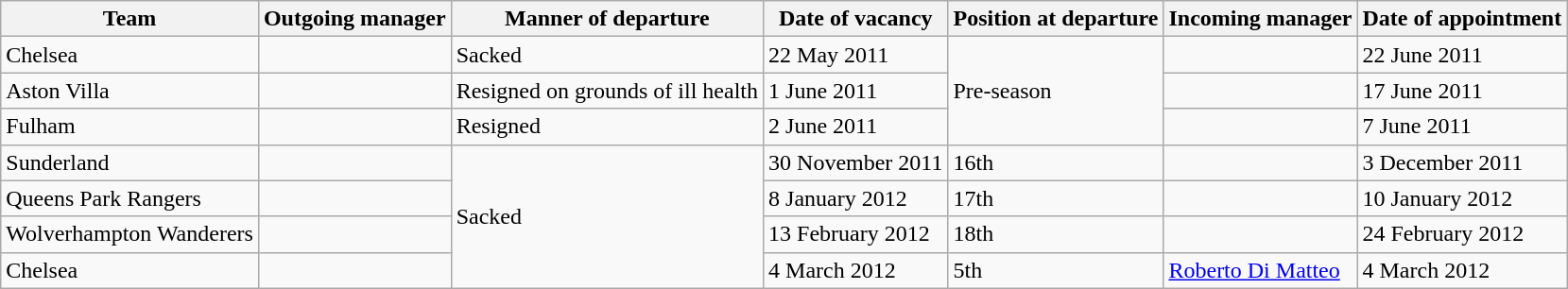<table class="wikitable">
<tr>
<th>Team</th>
<th>Outgoing manager</th>
<th>Manner of departure</th>
<th>Date of vacancy</th>
<th>Position at departure</th>
<th>Incoming manager</th>
<th>Date of appointment</th>
</tr>
<tr>
<td>Chelsea</td>
<td> </td>
<td>Sacked</td>
<td>22 May 2011</td>
<td rowspan=3>Pre-season</td>
<td> </td>
<td>22 June 2011</td>
</tr>
<tr>
<td>Aston Villa</td>
<td> </td>
<td>Resigned on grounds of ill health</td>
<td>1 June 2011</td>
<td> </td>
<td>17 June 2011</td>
</tr>
<tr>
<td>Fulham</td>
<td> </td>
<td>Resigned</td>
<td>2 June 2011</td>
<td> </td>
<td>7 June 2011</td>
</tr>
<tr>
<td>Sunderland</td>
<td> </td>
<td rowspan=4>Sacked</td>
<td>30 November 2011</td>
<td>16th</td>
<td> </td>
<td>3 December 2011</td>
</tr>
<tr>
<td>Queens Park Rangers</td>
<td> </td>
<td>8 January 2012</td>
<td>17th</td>
<td> </td>
<td>10 January 2012</td>
</tr>
<tr>
<td>Wolverhampton Wanderers</td>
<td> </td>
<td>13 February 2012</td>
<td>18th</td>
<td> </td>
<td>24 February 2012</td>
</tr>
<tr>
<td>Chelsea</td>
<td> </td>
<td>4 March 2012</td>
<td>5th</td>
<td> <a href='#'>Roberto Di Matteo</a></td>
<td>4 March 2012</td>
</tr>
</table>
